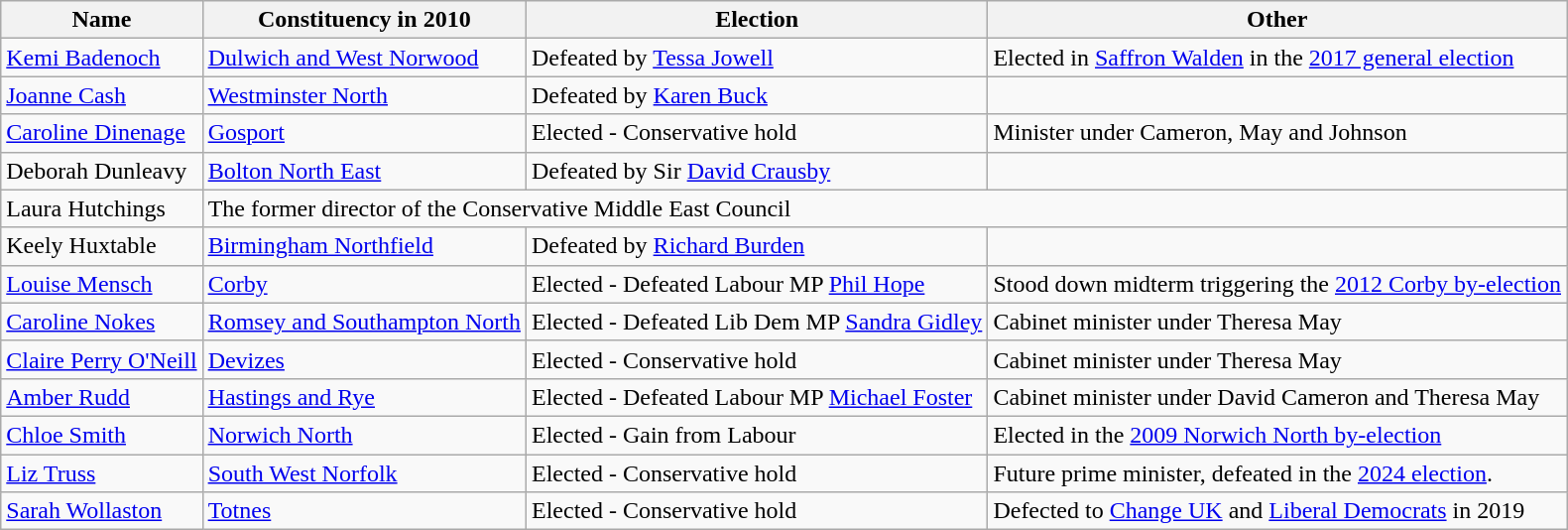<table class="wikitable">
<tr>
<th>Name</th>
<th>Constituency in 2010</th>
<th>Election</th>
<th>Other</th>
</tr>
<tr>
<td><a href='#'>Kemi Badenoch</a></td>
<td><a href='#'>Dulwich and West Norwood</a></td>
<td> Defeated by <a href='#'>Tessa Jowell</a></td>
<td>Elected in <a href='#'>Saffron Walden</a> in the <a href='#'>2017 general election</a></td>
</tr>
<tr>
<td><a href='#'>Joanne Cash</a></td>
<td><a href='#'>Westminster North</a></td>
<td> Defeated by <a href='#'>Karen Buck</a></td>
<td></td>
</tr>
<tr>
<td><a href='#'>Caroline Dinenage</a></td>
<td><a href='#'>Gosport</a></td>
<td> Elected - Conservative hold</td>
<td>Minister under Cameron, May and Johnson</td>
</tr>
<tr>
<td>Deborah Dunleavy</td>
<td><a href='#'>Bolton North East</a></td>
<td> Defeated by Sir <a href='#'>David Crausby</a></td>
<td></td>
</tr>
<tr>
<td>Laura Hutchings</td>
<td colspan="3">The former director of the Conservative Middle East Council</td>
</tr>
<tr>
<td>Keely Huxtable</td>
<td><a href='#'>Birmingham Northfield</a></td>
<td> Defeated by <a href='#'>Richard Burden</a></td>
<td></td>
</tr>
<tr>
<td><a href='#'>Louise Mensch</a></td>
<td><a href='#'>Corby</a></td>
<td> Elected - Defeated Labour MP <a href='#'>Phil Hope</a></td>
<td>Stood down midterm triggering the <a href='#'>2012 Corby by-election</a></td>
</tr>
<tr>
<td><a href='#'>Caroline Nokes</a></td>
<td><a href='#'>Romsey and Southampton North</a></td>
<td> Elected - Defeated Lib Dem MP <a href='#'>Sandra Gidley</a></td>
<td>Cabinet minister under Theresa May</td>
</tr>
<tr>
<td><a href='#'>Claire Perry O'Neill</a></td>
<td><a href='#'>Devizes</a></td>
<td> Elected - Conservative hold</td>
<td>Cabinet minister under Theresa May</td>
</tr>
<tr>
<td><a href='#'>Amber Rudd</a></td>
<td><a href='#'>Hastings and Rye</a></td>
<td> Elected - Defeated Labour MP <a href='#'>Michael Foster</a></td>
<td>Cabinet minister under David Cameron and Theresa May</td>
</tr>
<tr>
<td><a href='#'>Chloe Smith</a></td>
<td><a href='#'>Norwich North</a></td>
<td> Elected - Gain from Labour</td>
<td>Elected in the <a href='#'>2009 Norwich North by-election</a></td>
</tr>
<tr>
<td><a href='#'>Liz Truss</a></td>
<td><a href='#'>South West Norfolk</a></td>
<td> Elected - Conservative hold</td>
<td>Future prime minister, defeated in the <a href='#'>2024 election</a>.</td>
</tr>
<tr>
<td><a href='#'>Sarah Wollaston</a></td>
<td><a href='#'>Totnes</a></td>
<td> Elected - Conservative hold</td>
<td>Defected to <a href='#'>Change UK</a> and <a href='#'>Liberal Democrats</a> in 2019</td>
</tr>
</table>
